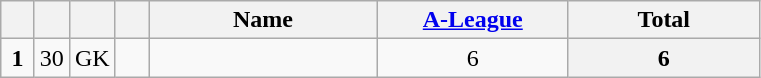<table class="wikitable" style="text-align:center">
<tr>
<th width=15></th>
<th width=15></th>
<th width=15></th>
<th width=15></th>
<th width=145>Name</th>
<th width=120><a href='#'>A-League</a></th>
<th width=120>Total</th>
</tr>
<tr>
<td><strong>1</strong></td>
<td>30</td>
<td>GK</td>
<td></td>
<td align="left"></td>
<td>6</td>
<th>6</th>
</tr>
</table>
